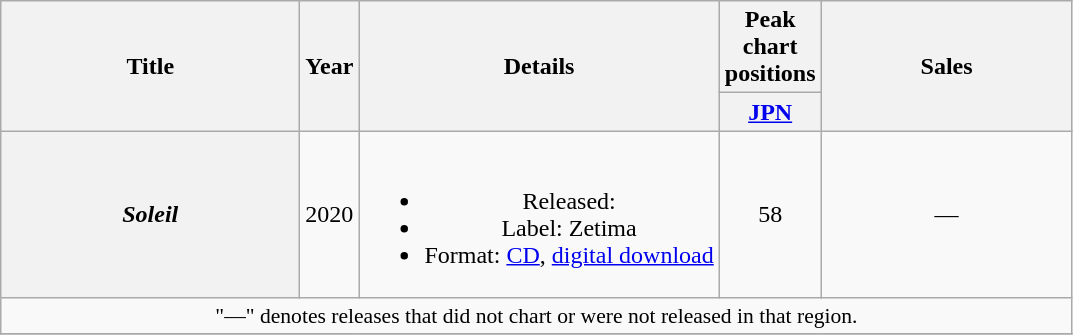<table class="wikitable plainrowheaders" style="text-align:center;">
<tr>
<th rowspan="2" style="width:12em;">Title</th>
<th rowspan="2">Year</th>
<th rowspan="2">Details</th>
<th colspan="1">Peak chart positions</th>
<th rowspan="2" style="width:10em;">Sales</th>
</tr>
<tr>
<th width="30"><a href='#'>JPN</a><br></th>
</tr>
<tr>
<th scope="row"><em>Soleil</em></th>
<td>2020</td>
<td><br><ul><li>Released: </li><li>Label: Zetima</li><li>Format: <a href='#'>CD</a>, <a href='#'>digital download</a></li></ul></td>
<td>58</td>
<td>—</td>
</tr>
<tr>
<td colspan="5" style="font-size:90%;">"—" denotes releases that did not chart or were not released in that region.</td>
</tr>
<tr>
</tr>
</table>
